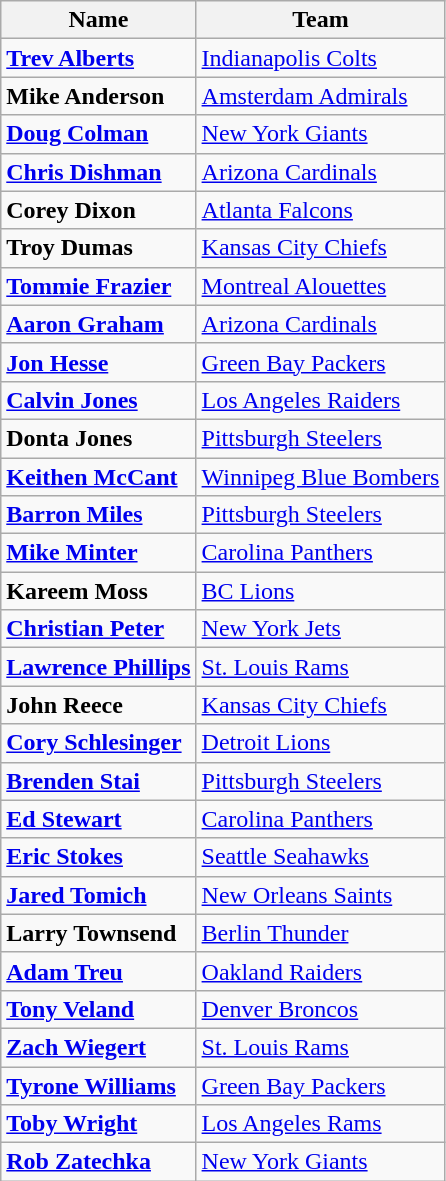<table class="wikitable">
<tr>
<th>Name</th>
<th>Team</th>
</tr>
<tr>
<td><strong><a href='#'>Trev Alberts</a></strong></td>
<td><a href='#'>Indianapolis Colts</a></td>
</tr>
<tr>
<td><strong>Mike Anderson</strong></td>
<td><a href='#'>Amsterdam Admirals</a></td>
</tr>
<tr>
<td><strong><a href='#'>Doug Colman</a></strong></td>
<td><a href='#'>New York Giants</a></td>
</tr>
<tr>
<td><strong><a href='#'>Chris Dishman</a></strong></td>
<td><a href='#'>Arizona Cardinals</a></td>
</tr>
<tr>
<td><strong>Corey Dixon</strong></td>
<td><a href='#'>Atlanta Falcons</a></td>
</tr>
<tr>
<td><strong>Troy Dumas</strong></td>
<td><a href='#'>Kansas City Chiefs</a></td>
</tr>
<tr>
<td><strong><a href='#'>Tommie Frazier</a></strong></td>
<td><a href='#'>Montreal Alouettes</a></td>
</tr>
<tr>
<td><strong><a href='#'>Aaron Graham</a></strong></td>
<td><a href='#'>Arizona Cardinals</a></td>
</tr>
<tr>
<td><strong><a href='#'>Jon Hesse</a></strong></td>
<td><a href='#'>Green Bay Packers</a></td>
</tr>
<tr>
<td><strong><a href='#'>Calvin Jones</a></strong></td>
<td><a href='#'>Los Angeles Raiders</a></td>
</tr>
<tr>
<td><strong>Donta Jones</strong></td>
<td><a href='#'>Pittsburgh Steelers</a></td>
</tr>
<tr>
<td><strong><a href='#'>Keithen McCant</a></strong></td>
<td><a href='#'>Winnipeg Blue Bombers</a></td>
</tr>
<tr>
<td><strong><a href='#'>Barron Miles</a></strong></td>
<td><a href='#'>Pittsburgh Steelers</a></td>
</tr>
<tr>
<td><strong><a href='#'>Mike Minter</a></strong></td>
<td><a href='#'>Carolina Panthers</a></td>
</tr>
<tr>
<td><strong>Kareem Moss</strong></td>
<td><a href='#'>BC Lions</a></td>
</tr>
<tr>
<td><strong><a href='#'>Christian Peter</a></strong></td>
<td><a href='#'>New York Jets</a></td>
</tr>
<tr>
<td><strong><a href='#'>Lawrence Phillips</a></strong></td>
<td><a href='#'>St. Louis Rams</a></td>
</tr>
<tr>
<td><strong>John Reece</strong></td>
<td><a href='#'>Kansas City Chiefs</a></td>
</tr>
<tr>
<td><strong><a href='#'>Cory Schlesinger</a></strong></td>
<td><a href='#'>Detroit Lions</a></td>
</tr>
<tr>
<td><strong><a href='#'>Brenden Stai</a></strong></td>
<td><a href='#'>Pittsburgh Steelers</a></td>
</tr>
<tr>
<td><strong><a href='#'>Ed Stewart</a></strong></td>
<td><a href='#'>Carolina Panthers</a></td>
</tr>
<tr>
<td><strong><a href='#'>Eric Stokes</a></strong></td>
<td><a href='#'>Seattle Seahawks</a></td>
</tr>
<tr>
<td><strong><a href='#'>Jared Tomich</a></strong></td>
<td><a href='#'>New Orleans Saints</a></td>
</tr>
<tr>
<td><strong>Larry Townsend</strong></td>
<td><a href='#'>Berlin Thunder</a></td>
</tr>
<tr>
<td><strong><a href='#'>Adam Treu</a></strong></td>
<td><a href='#'>Oakland Raiders</a></td>
</tr>
<tr>
<td><strong><a href='#'>Tony Veland</a></strong></td>
<td><a href='#'>Denver Broncos</a></td>
</tr>
<tr>
<td><strong><a href='#'>Zach Wiegert</a></strong></td>
<td><a href='#'>St. Louis Rams</a></td>
</tr>
<tr>
<td><strong><a href='#'>Tyrone Williams</a></strong></td>
<td><a href='#'>Green Bay Packers</a></td>
</tr>
<tr>
<td><strong><a href='#'>Toby Wright</a></strong></td>
<td><a href='#'>Los Angeles Rams</a></td>
</tr>
<tr>
<td><strong><a href='#'>Rob Zatechka</a></strong></td>
<td><a href='#'>New York Giants</a></td>
</tr>
</table>
